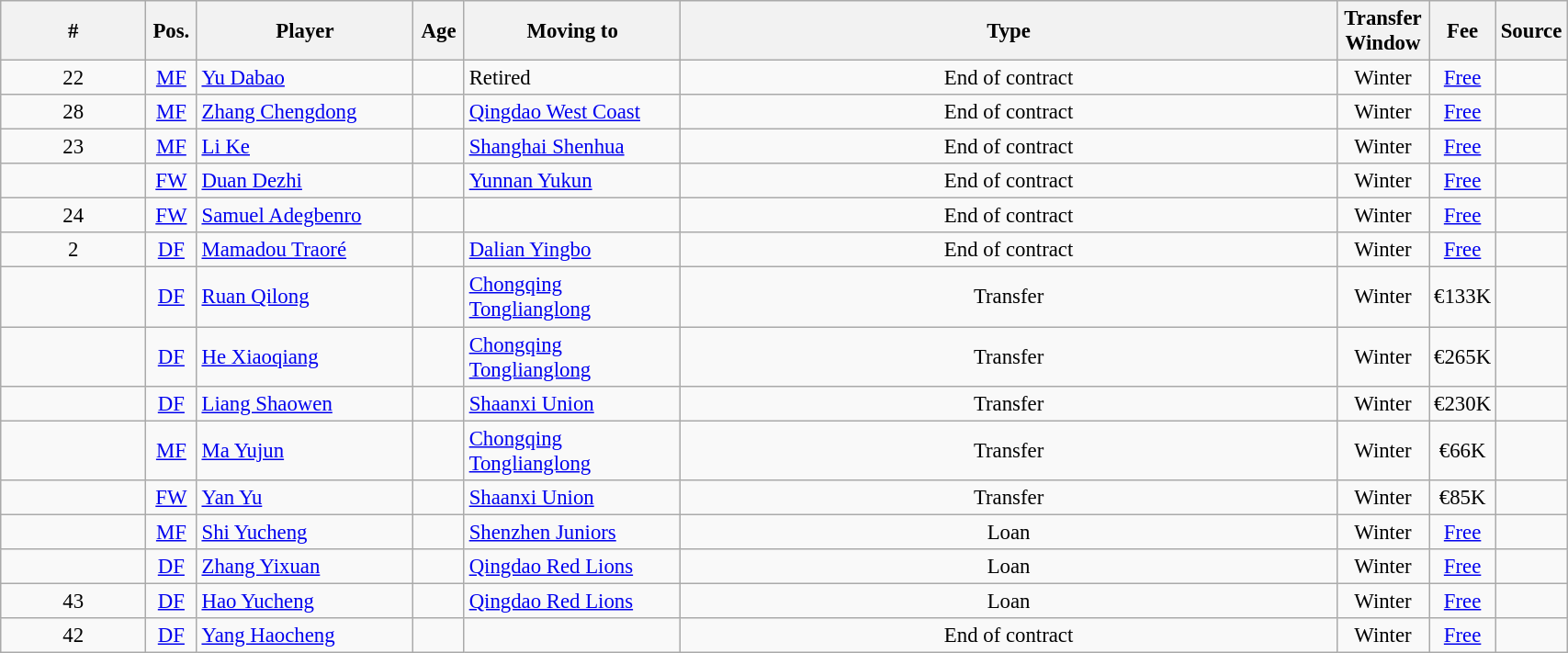<table class="wikitable sortable" style="width:90%; text-align:center; font-size:95%;">
<tr>
<th>#</th>
<th style="width: 30px;">Pos.</th>
<th style="width: 150px;">Player</th>
<th style="width: 30px;">Age</th>
<th style="width: 150px;">Moving to</th>
<th>Type</th>
<th style="width: 60px;">Transfer Window</th>
<th style="width: 30px;">Fee</th>
<th style="width: 30px;">Source</th>
</tr>
<tr>
<td>22</td>
<td><a href='#'>MF</a></td>
<td style="text-align: left;"> <a href='#'>Yu Dabao</a></td>
<td></td>
<td style="text-align: left;">Retired</td>
<td>End of contract</td>
<td>Winter</td>
<td><a href='#'>Free</a></td>
<td></td>
</tr>
<tr>
<td>28</td>
<td><a href='#'>MF</a></td>
<td style="text-align: left;"> <a href='#'>Zhang Chengdong</a></td>
<td></td>
<td style="text-align: left;"> <a href='#'>Qingdao West Coast</a></td>
<td>End of contract</td>
<td>Winter</td>
<td><a href='#'>Free</a></td>
<td></td>
</tr>
<tr>
<td>23</td>
<td><a href='#'>MF</a></td>
<td style="text-align: left;"> <a href='#'>Li Ke</a></td>
<td></td>
<td style="text-align: left;"> <a href='#'>Shanghai Shenhua</a></td>
<td>End of contract</td>
<td>Winter</td>
<td><a href='#'>Free</a></td>
<td></td>
</tr>
<tr>
<td></td>
<td><a href='#'>FW</a></td>
<td style="text-align: left;"> <a href='#'>Duan Dezhi</a></td>
<td></td>
<td style="text-align: left;"> <a href='#'>Yunnan Yukun</a></td>
<td>End of contract</td>
<td>Winter</td>
<td><a href='#'>Free</a></td>
<td></td>
</tr>
<tr>
<td>24</td>
<td><a href='#'>FW</a></td>
<td style="text-align: left;"> <a href='#'>Samuel Adegbenro</a></td>
<td></td>
<td style="text-align: left;"></td>
<td>End of contract</td>
<td>Winter</td>
<td><a href='#'>Free</a></td>
<td></td>
</tr>
<tr>
<td>2</td>
<td><a href='#'>DF</a></td>
<td style="text-align: left;"> <a href='#'>Mamadou Traoré</a></td>
<td></td>
<td style="text-align: left;"> <a href='#'>Dalian Yingbo</a></td>
<td>End of contract</td>
<td>Winter</td>
<td><a href='#'>Free</a></td>
<td></td>
</tr>
<tr>
<td></td>
<td><a href='#'>DF</a></td>
<td style="text-align: left;"> <a href='#'>Ruan Qilong</a></td>
<td></td>
<td style="text-align: left;"> <a href='#'>Chongqing Tonglianglong</a></td>
<td>Transfer</td>
<td>Winter</td>
<td>€133K</td>
<td></td>
</tr>
<tr>
<td></td>
<td><a href='#'>DF</a></td>
<td style="text-align: left;"> <a href='#'>He Xiaoqiang</a></td>
<td></td>
<td style="text-align: left;"> <a href='#'>Chongqing Tonglianglong</a></td>
<td>Transfer</td>
<td>Winter</td>
<td>€265K</td>
<td></td>
</tr>
<tr>
<td></td>
<td><a href='#'>DF</a></td>
<td style="text-align: left;"> <a href='#'>Liang Shaowen</a></td>
<td></td>
<td style="text-align: left;"> <a href='#'>Shaanxi Union</a></td>
<td>Transfer</td>
<td>Winter</td>
<td>€230K</td>
<td></td>
</tr>
<tr>
<td></td>
<td><a href='#'>MF</a></td>
<td style="text-align: left;"> <a href='#'>Ma Yujun</a></td>
<td></td>
<td style="text-align: left;"> <a href='#'>Chongqing Tonglianglong</a></td>
<td>Transfer</td>
<td>Winter</td>
<td>€66K</td>
<td></td>
</tr>
<tr>
<td></td>
<td><a href='#'>FW</a></td>
<td style="text-align: left;"> <a href='#'>Yan Yu</a></td>
<td></td>
<td style="text-align: left;"> <a href='#'>Shaanxi Union</a></td>
<td>Transfer</td>
<td>Winter</td>
<td>€85K</td>
<td></td>
</tr>
<tr>
<td></td>
<td><a href='#'>MF</a></td>
<td style="text-align: left;"> <a href='#'>Shi Yucheng</a></td>
<td></td>
<td style="text-align: left;"> <a href='#'>Shenzhen Juniors</a></td>
<td>Loan</td>
<td>Winter</td>
<td><a href='#'>Free</a></td>
<td></td>
</tr>
<tr>
<td></td>
<td><a href='#'>DF</a></td>
<td style="text-align: left;"> <a href='#'>Zhang Yixuan</a></td>
<td></td>
<td style="text-align: left;"> <a href='#'>Qingdao Red Lions</a></td>
<td>Loan</td>
<td>Winter</td>
<td><a href='#'>Free</a></td>
<td></td>
</tr>
<tr>
<td>43</td>
<td><a href='#'>DF</a></td>
<td style="text-align: left;"> <a href='#'>Hao Yucheng</a></td>
<td></td>
<td style="text-align: left;"> <a href='#'>Qingdao Red Lions</a></td>
<td>Loan</td>
<td>Winter</td>
<td><a href='#'>Free</a></td>
<td></td>
</tr>
<tr>
<td>42</td>
<td><a href='#'>DF</a></td>
<td style="text-align: left;"> <a href='#'>Yang Haocheng</a></td>
<td></td>
<td style="text-align: left;"></td>
<td>End of contract</td>
<td>Winter</td>
<td><a href='#'>Free</a></td>
<td></td>
</tr>
</table>
